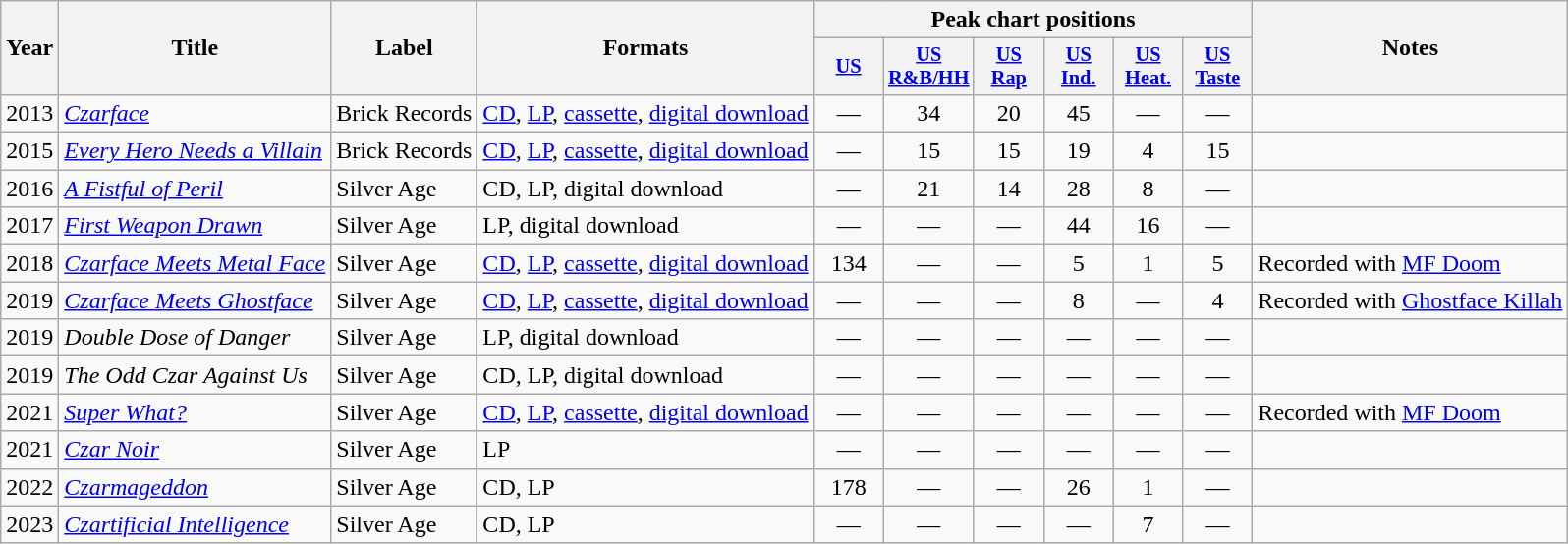<table class="wikitable plainrowheaders">
<tr>
<th scope="col" rowspan="2">Year</th>
<th scope="col" rowspan="2">Title</th>
<th scope="col" rowspan="2">Label</th>
<th scope="col" rowspan="2">Formats</th>
<th scope="col" colspan="6">Peak chart positions</th>
<th scope="col" rowspan="2">Notes</th>
</tr>
<tr>
<th style="width:3em;font-size:85%;"><a href='#'>US</a><br></th>
<th style="width:3em;font-size:85%;"><a href='#'>US<br>R&B/HH</a><br></th>
<th style="width:3em;font-size:85%;"><a href='#'>US<br>Rap</a><br></th>
<th style="width:3em;font-size:85%;"><a href='#'>US<br>Ind.</a><br></th>
<th style="width:3em;font-size:85%;"><a href='#'>US<br>Heat.</a><br></th>
<th style="width:3em;font-size:85%;"><a href='#'>US<br>Taste</a><br></th>
</tr>
<tr>
<td>2013</td>
<td><a href='#'><em>Czarface</em></a></td>
<td>Brick Records</td>
<td><a href='#'>CD</a>, <a href='#'>LP</a>, <a href='#'>cassette</a>, <a href='#'>digital download</a></td>
<td style="text-align:center;">—</td>
<td style="text-align:center;">34</td>
<td style="text-align:center;">20</td>
<td style="text-align:center;">45</td>
<td style="text-align:center;">—</td>
<td style="text-align:center;">—</td>
<td></td>
</tr>
<tr>
<td>2015</td>
<td><em><a href='#'>Every Hero Needs a Villain</a></em></td>
<td>Brick Records</td>
<td><a href='#'>CD</a>, <a href='#'>LP</a>, <a href='#'>cassette</a>, <a href='#'>digital download</a></td>
<td style="text-align:center;">—</td>
<td style="text-align:center;">15</td>
<td style="text-align:center;">15</td>
<td style="text-align:center;">19</td>
<td style="text-align:center;">4</td>
<td style="text-align:center;">15</td>
<td></td>
</tr>
<tr>
<td>2016</td>
<td><em><a href='#'>A Fistful of Peril</a></em></td>
<td>Silver Age</td>
<td>CD, LP, digital download</td>
<td style="text-align:center;">—</td>
<td style="text-align:center;">21</td>
<td style="text-align:center;">14</td>
<td style="text-align:center;">28</td>
<td style="text-align:center;">8</td>
<td style="text-align:center;">—</td>
<td></td>
</tr>
<tr>
<td>2017</td>
<td><em><a href='#'>First Weapon Drawn</a></em></td>
<td>Silver Age</td>
<td>LP, digital download</td>
<td style="text-align:center;">—</td>
<td style="text-align:center;">—</td>
<td style="text-align:center;">—</td>
<td style="text-align:center;">44</td>
<td style="text-align:center;">16</td>
<td style="text-align:center;">—</td>
<td></td>
</tr>
<tr>
<td>2018</td>
<td><em><a href='#'>Czarface Meets Metal Face</a></em></td>
<td>Silver Age</td>
<td><a href='#'>CD</a>, <a href='#'>LP</a>, <a href='#'>cassette</a>, <a href='#'>digital download</a></td>
<td style="text-align:center;">134</td>
<td style="text-align:center;">—</td>
<td style="text-align:center;">—</td>
<td style="text-align:center;">5</td>
<td style="text-align:center;">1</td>
<td style="text-align:center;">5</td>
<td>Recorded with <a href='#'>MF Doom</a></td>
</tr>
<tr>
<td>2019</td>
<td><em><a href='#'>Czarface Meets Ghostface</a></em></td>
<td>Silver Age</td>
<td><a href='#'>CD</a>, <a href='#'>LP</a>, <a href='#'>cassette</a>, <a href='#'>digital download</a></td>
<td style="text-align:center;">—</td>
<td style="text-align:center;">—</td>
<td style="text-align:center;">—</td>
<td style="text-align:center;">8</td>
<td style="text-align:center;">—</td>
<td style="text-align:center;">4</td>
<td>Recorded with <a href='#'>Ghostface Killah</a></td>
</tr>
<tr>
<td>2019</td>
<td><em>Double Dose of Danger</em></td>
<td>Silver Age</td>
<td>LP, digital download</td>
<td style="text-align:center;">—</td>
<td style="text-align:center;">—</td>
<td style="text-align:center;">—</td>
<td style="text-align:center;">—</td>
<td style="text-align:center;">—</td>
<td style="text-align:center;">—</td>
<td></td>
</tr>
<tr>
<td>2019</td>
<td><em>The Odd Czar Against Us</em></td>
<td>Silver Age</td>
<td>CD, LP, digital download</td>
<td style="text-align:center;">—</td>
<td style="text-align:center;">—</td>
<td style="text-align:center;">—</td>
<td style="text-align:center;">—</td>
<td style="text-align:center;">—</td>
<td style="text-align:center;">—</td>
<td></td>
</tr>
<tr>
<td>2021</td>
<td><em><a href='#'>Super What?</a></em></td>
<td>Silver Age</td>
<td><a href='#'>CD</a>, <a href='#'>LP</a>, <a href='#'>cassette</a>, <a href='#'>digital download</a></td>
<td style="text-align:center;">—</td>
<td style="text-align:center;">—</td>
<td style="text-align:center;">—</td>
<td style="text-align:center;">—</td>
<td style="text-align:center;">—</td>
<td style="text-align:center;">—</td>
<td>Recorded with <a href='#'>MF Doom</a></td>
</tr>
<tr>
<td>2021</td>
<td><em><a href='#'>Czar Noir</a></em></td>
<td>Silver Age</td>
<td>LP</td>
<td style="text-align:center;">—</td>
<td style="text-align:center;">—</td>
<td style="text-align:center;">—</td>
<td style="text-align:center;">—</td>
<td style="text-align:center;">—</td>
<td style="text-align:center;">—</td>
<td></td>
</tr>
<tr>
<td>2022</td>
<td><em><a href='#'>Czarmageddon</a></em></td>
<td>Silver Age</td>
<td>CD, LP</td>
<td style="text-align:center;">178</td>
<td style="text-align:center;">—</td>
<td style="text-align:center;">—</td>
<td style="text-align:center;">26</td>
<td style="text-align:center;">1</td>
<td style="text-align:center;">—</td>
<td></td>
</tr>
<tr>
<td>2023</td>
<td><em><a href='#'>Czartificial Intelligence</a></em></td>
<td>Silver Age</td>
<td>CD, LP</td>
<td style="text-align:center;">—</td>
<td style="text-align:center;">—</td>
<td style="text-align:center;">—</td>
<td style="text-align:center;">—</td>
<td style="text-align:center;">7</td>
<td style="text-align:center;">—</td>
</tr>
</table>
